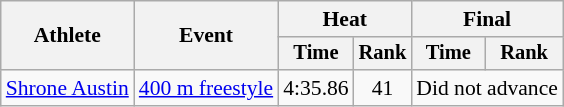<table class=wikitable style="font-size:90%">
<tr>
<th rowspan="2">Athlete</th>
<th rowspan="2">Event</th>
<th colspan="2">Heat</th>
<th colspan="2">Final</th>
</tr>
<tr style="font-size:95%">
<th>Time</th>
<th>Rank</th>
<th>Time</th>
<th>Rank</th>
</tr>
<tr align=center>
<td align=left><a href='#'>Shrone Austin</a></td>
<td align=left><a href='#'>400 m freestyle</a></td>
<td>4:35.86</td>
<td>41</td>
<td colspan=2>Did not advance</td>
</tr>
</table>
